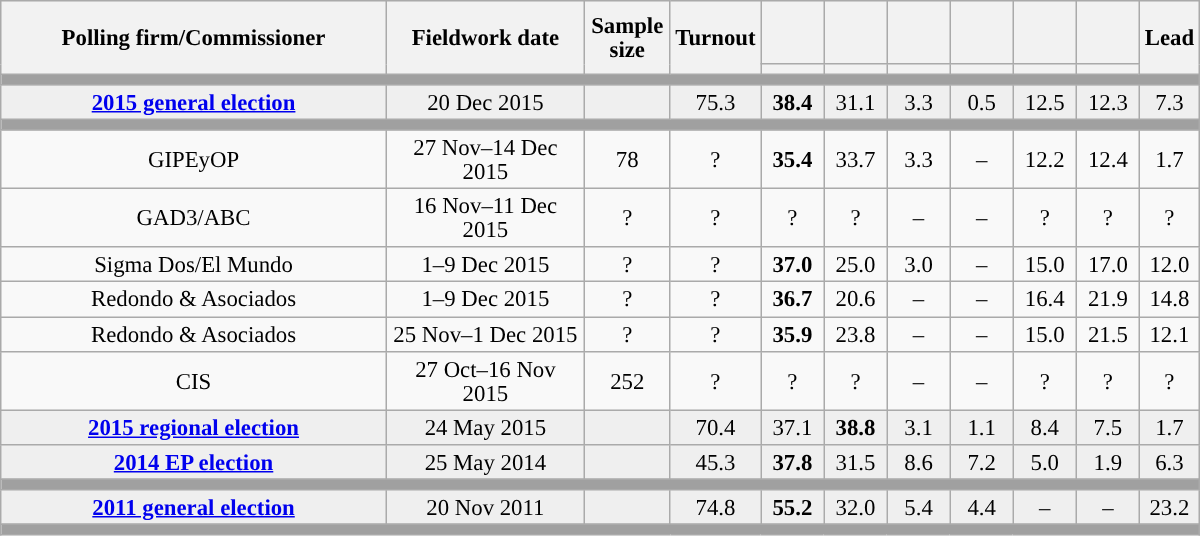<table class="wikitable collapsible collapsed" style="text-align:center; font-size:95%; line-height:16px;">
<tr style="height:42px; background-color:#E9E9E9">
<th style="width:250px;" rowspan="2">Polling firm/Commissioner</th>
<th style="width:125px;" rowspan="2">Fieldwork date</th>
<th style="width:50px;" rowspan="2">Sample size</th>
<th style="width:45px;" rowspan="2">Turnout</th>
<th style="width:35px;"></th>
<th style="width:35px;"></th>
<th style="width:35px;"></th>
<th style="width:35px;"></th>
<th style="width:35px;"></th>
<th style="width:35px;"></th>
<th style="width:30px;" rowspan="2">Lead</th>
</tr>
<tr>
<th style="color:inherit;background:"></th>
<th style="color:inherit;background:"></th>
<th style="color:inherit;background:"></th>
<th style="color:inherit;background:"></th>
<th style="color:inherit;background:"></th>
<th style="color:inherit;background:"></th>
</tr>
<tr>
<td colspan="11" style="background:#A0A0A0"></td>
</tr>
<tr style="background:#EFEFEF;">
<td><strong><a href='#'>2015 general election</a></strong></td>
<td>20 Dec 2015</td>
<td></td>
<td>75.3</td>
<td><strong>38.4</strong><br></td>
<td>31.1<br></td>
<td>3.3<br></td>
<td>0.5<br></td>
<td>12.5<br></td>
<td>12.3<br></td>
<td style="background:">7.3</td>
</tr>
<tr>
<td colspan="11" style="background:#A0A0A0"></td>
</tr>
<tr>
<td>GIPEyOP</td>
<td>27 Nov–14 Dec 2015</td>
<td>78</td>
<td>?</td>
<td><strong>35.4</strong><br></td>
<td>33.7<br></td>
<td>3.3<br></td>
<td>–</td>
<td>12.2<br></td>
<td>12.4<br></td>
<td style="background:">1.7</td>
</tr>
<tr>
<td>GAD3/ABC</td>
<td>16 Nov–11 Dec 2015</td>
<td>?</td>
<td>?</td>
<td>?<br></td>
<td>?<br></td>
<td>–</td>
<td>–</td>
<td>?<br></td>
<td>?<br></td>
<td style="background:">?</td>
</tr>
<tr>
<td>Sigma Dos/El Mundo</td>
<td>1–9 Dec 2015</td>
<td>?</td>
<td>?</td>
<td><strong>37.0</strong><br></td>
<td>25.0<br></td>
<td>3.0<br></td>
<td>–</td>
<td>15.0<br></td>
<td>17.0<br></td>
<td style="background:">12.0</td>
</tr>
<tr>
<td>Redondo & Asociados</td>
<td>1–9 Dec 2015</td>
<td>?</td>
<td>?</td>
<td><strong>36.7</strong><br></td>
<td>20.6<br></td>
<td>–</td>
<td>–</td>
<td>16.4<br></td>
<td>21.9<br></td>
<td style="background:">14.8</td>
</tr>
<tr>
<td>Redondo & Asociados</td>
<td>25 Nov–1 Dec 2015</td>
<td>?</td>
<td>?</td>
<td><strong>35.9</strong><br></td>
<td>23.8<br></td>
<td>–</td>
<td>–</td>
<td>15.0<br></td>
<td>21.5<br></td>
<td style="background:">12.1</td>
</tr>
<tr>
<td>CIS</td>
<td>27 Oct–16 Nov 2015</td>
<td>252</td>
<td>?</td>
<td>?<br></td>
<td>?<br></td>
<td>–</td>
<td>–</td>
<td>?<br></td>
<td>?<br></td>
<td style="background:">?</td>
</tr>
<tr style="background:#EFEFEF;">
<td><strong><a href='#'>2015 regional election</a></strong></td>
<td>24 May 2015</td>
<td></td>
<td>70.4</td>
<td>37.1<br></td>
<td><strong>38.8</strong><br></td>
<td>3.1<br></td>
<td>1.1<br></td>
<td>8.4<br></td>
<td>7.5<br></td>
<td style="background:">1.7</td>
</tr>
<tr style="background:#EFEFEF;">
<td><strong><a href='#'>2014 EP election</a></strong></td>
<td>25 May 2014</td>
<td></td>
<td>45.3</td>
<td><strong>37.8</strong><br></td>
<td>31.5<br></td>
<td>8.6<br></td>
<td>7.2<br></td>
<td>5.0<br></td>
<td>1.9<br></td>
<td style="background:">6.3</td>
</tr>
<tr>
<td colspan="11" style="background:#A0A0A0"></td>
</tr>
<tr style="background:#EFEFEF;">
<td><strong><a href='#'>2011 general election</a></strong></td>
<td>20 Nov 2011</td>
<td></td>
<td>74.8</td>
<td><strong>55.2</strong><br></td>
<td>32.0<br></td>
<td>5.4<br></td>
<td>4.4<br></td>
<td>–</td>
<td>–</td>
<td style="background:">23.2</td>
</tr>
<tr>
<td colspan="11" style="background:#A0A0A0"></td>
</tr>
</table>
